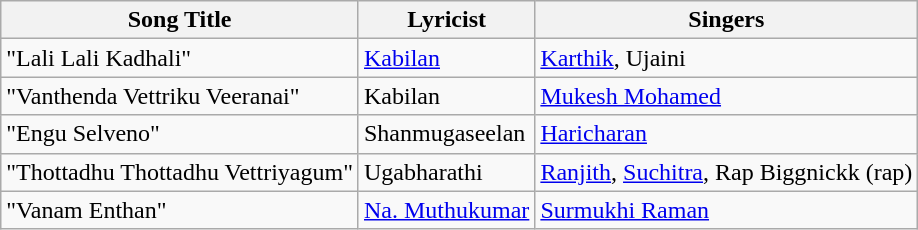<table class="wikitable">
<tr>
<th>Song Title</th>
<th>Lyricist</th>
<th>Singers</th>
</tr>
<tr>
<td>"Lali Lali Kadhali"</td>
<td><a href='#'>Kabilan</a></td>
<td><a href='#'>Karthik</a>, Ujaini</td>
</tr>
<tr>
<td>"Vanthenda Vettriku Veeranai"</td>
<td>Kabilan</td>
<td><a href='#'>Mukesh Mohamed</a></td>
</tr>
<tr>
<td>"Engu Selveno"</td>
<td>Shanmugaseelan</td>
<td><a href='#'>Haricharan</a></td>
</tr>
<tr>
<td>"Thottadhu Thottadhu Vettriyagum"</td>
<td>Ugabharathi</td>
<td><a href='#'>Ranjith</a>, <a href='#'>Suchitra</a>, Rap Biggnickk (rap)</td>
</tr>
<tr>
<td>"Vanam Enthan"</td>
<td><a href='#'>Na. Muthukumar</a></td>
<td><a href='#'>Surmukhi Raman</a></td>
</tr>
</table>
